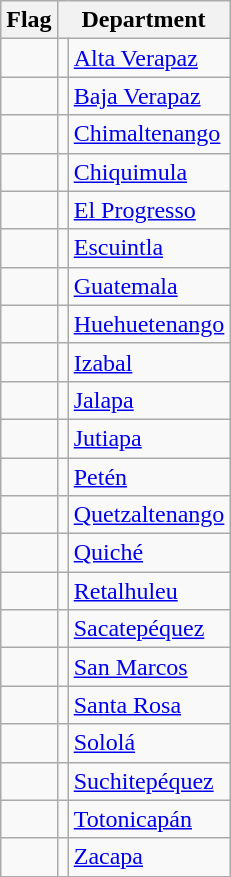<table class="wikitable sortable">
<tr>
<th class="unsortable">Flag</th>
<th colspan="2">Department</th>
</tr>
<tr>
<td></td>
<td></td>
<td><a href='#'>Alta Verapaz</a></td>
</tr>
<tr>
<td></td>
<td></td>
<td><a href='#'>Baja Verapaz</a></td>
</tr>
<tr>
<td></td>
<td></td>
<td><a href='#'>Chimaltenango</a></td>
</tr>
<tr>
<td></td>
<td></td>
<td><a href='#'>Chiquimula</a></td>
</tr>
<tr>
<td></td>
<td></td>
<td><a href='#'>El Progresso</a></td>
</tr>
<tr>
<td></td>
<td></td>
<td><a href='#'>Escuintla</a></td>
</tr>
<tr>
<td></td>
<td></td>
<td><a href='#'>Guatemala</a></td>
</tr>
<tr>
<td></td>
<td></td>
<td><a href='#'>Huehuetenango</a></td>
</tr>
<tr>
<td></td>
<td></td>
<td><a href='#'>Izabal</a></td>
</tr>
<tr>
<td></td>
<td></td>
<td><a href='#'>Jalapa</a></td>
</tr>
<tr>
<td></td>
<td></td>
<td><a href='#'>Jutiapa</a></td>
</tr>
<tr>
<td></td>
<td></td>
<td><a href='#'>Petén</a></td>
</tr>
<tr>
<td></td>
<td></td>
<td><a href='#'>Quetzaltenango</a></td>
</tr>
<tr>
<td></td>
<td></td>
<td><a href='#'>Quiché</a></td>
</tr>
<tr>
<td></td>
<td></td>
<td><a href='#'>Retalhuleu</a></td>
</tr>
<tr>
<td></td>
<td></td>
<td><a href='#'>Sacatepéquez</a></td>
</tr>
<tr>
<td></td>
<td></td>
<td><a href='#'>San Marcos</a></td>
</tr>
<tr>
<td></td>
<td></td>
<td><a href='#'>Santa Rosa</a></td>
</tr>
<tr>
<td></td>
<td></td>
<td><a href='#'>Sololá</a></td>
</tr>
<tr>
<td></td>
<td></td>
<td><a href='#'>Suchitepéquez</a></td>
</tr>
<tr>
<td></td>
<td></td>
<td><a href='#'>Totonicapán</a></td>
</tr>
<tr>
<td></td>
<td></td>
<td><a href='#'>Zacapa</a></td>
</tr>
</table>
